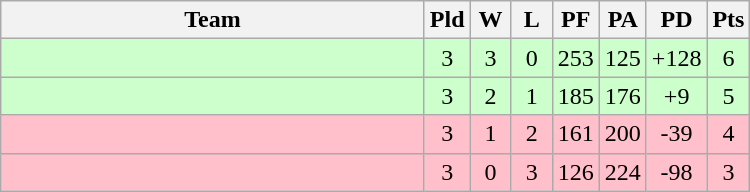<table class="wikitable" style="text-align:center;">
<tr>
<th width=275>Team</th>
<th width=20  abbr="Played">Pld</th>
<th width=20  abbr="Won">W</th>
<th width=20  abbr="Lost">L</th>
<th width=20  abbr="Points">PF</th>
<th width=20  abbr="Points Against">PA</th>
<th width=25  abbr="Points Difference">PD</th>
<th width=20  abbr="Points">Pts</th>
</tr>
<tr bgcolor="ccffcc">
<td style="text-align:left"></td>
<td>3</td>
<td>3</td>
<td>0</td>
<td>253</td>
<td>125</td>
<td>+128</td>
<td>6</td>
</tr>
<tr bgcolor="ccffcc">
<td style="text-align:left"></td>
<td>3</td>
<td>2</td>
<td>1</td>
<td>185</td>
<td>176</td>
<td>+9</td>
<td>5</td>
</tr>
<tr bgcolor="pink">
<td style="text-align:left"></td>
<td>3</td>
<td>1</td>
<td>2</td>
<td>161</td>
<td>200</td>
<td>-39</td>
<td>4</td>
</tr>
<tr bgcolor="pink">
<td style="text-align:left"></td>
<td>3</td>
<td>0</td>
<td>3</td>
<td>126</td>
<td>224</td>
<td>-98</td>
<td>3</td>
</tr>
</table>
